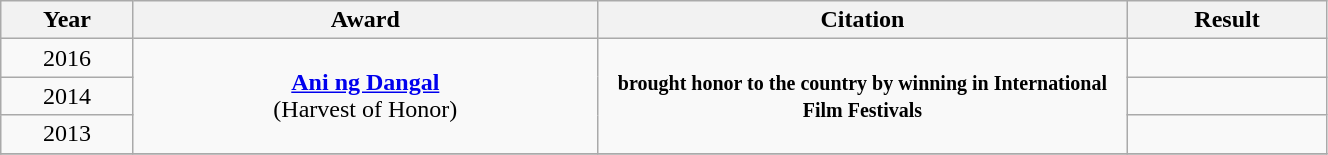<table width="70%" class="wikitable sortable">
<tr>
<th width="10%">Year</th>
<th width="35%">Award</th>
<th width="40%">Citation</th>
<th width="15%">Result</th>
</tr>
<tr>
<td align="center">2016</td>
<td rowspan="3" align="center"><strong><a href='#'>Ani ng Dangal</a></strong><br> (Harvest of Honor)</td>
<td rowspan="3" align="center"><strong><small>brought honor to the country by winning in International Film Festivals</small></strong></td>
<td></td>
</tr>
<tr>
<td align="center">2014</td>
<td></td>
</tr>
<tr>
<td align="center">2013</td>
<td></td>
</tr>
<tr>
</tr>
</table>
